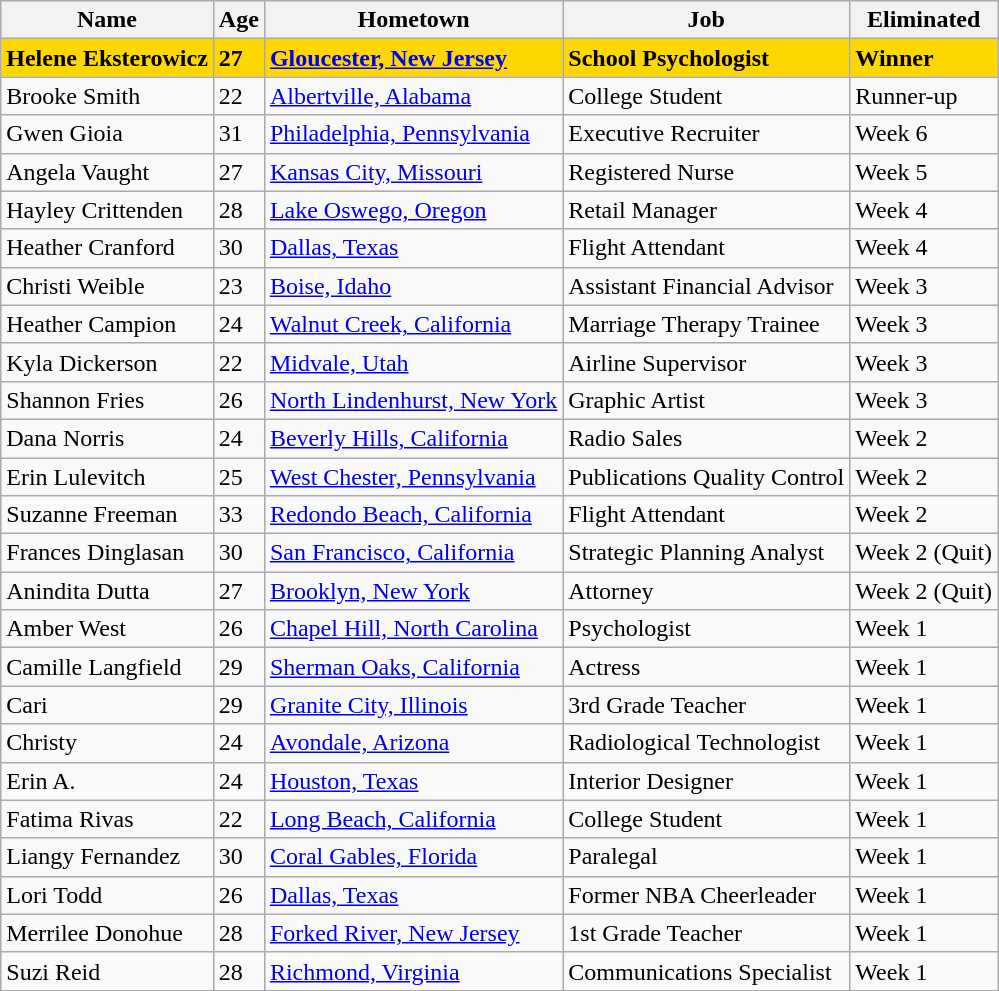<table class="wikitable sortable">
<tr>
<th>Name</th>
<th>Age</th>
<th>Hometown</th>
<th>Job</th>
<th>Eliminated</th>
</tr>
<tr bgcolor="gold">
<td><strong>Helene Eksterowicz</strong></td>
<td><strong>27</strong></td>
<td><strong><a href='#'>Gloucester, New Jersey</a></strong></td>
<td><strong>School Psychologist</strong></td>
<td><strong>Winner</strong></td>
</tr>
<tr>
<td>Brooke Smith</td>
<td>22</td>
<td><a href='#'>Albertville, Alabama</a></td>
<td>College Student</td>
<td data-sort-value="7">Runner-up</td>
</tr>
<tr>
<td>Gwen Gioia</td>
<td>31</td>
<td><a href='#'>Philadelphia, Pennsylvania</a></td>
<td>Executive Recruiter</td>
<td data-sort-value="6">Week 6</td>
</tr>
<tr>
<td>Angela Vaught</td>
<td>27</td>
<td><a href='#'>Kansas City, Missouri</a></td>
<td>Registered Nurse</td>
<td data-sort-value="5">Week 5</td>
</tr>
<tr>
<td>Hayley Crittenden</td>
<td>28</td>
<td><a href='#'>Lake Oswego, Oregon</a></td>
<td>Retail Manager</td>
<td data-sort-value="4">Week 4</td>
</tr>
<tr>
<td>Heather Cranford</td>
<td>30</td>
<td><a href='#'>Dallas, Texas</a></td>
<td>Flight Attendant</td>
<td data-sort-value="4">Week 4</td>
</tr>
<tr>
<td>Christi Weible</td>
<td>23</td>
<td><a href='#'>Boise, Idaho</a></td>
<td>Assistant Financial Advisor</td>
<td data-sort-value="3">Week 3</td>
</tr>
<tr>
<td>Heather Campion</td>
<td>24</td>
<td><a href='#'>Walnut Creek, California</a></td>
<td>Marriage Therapy Trainee</td>
<td data-sort-value="3">Week 3</td>
</tr>
<tr>
<td>Kyla Dickerson</td>
<td>22</td>
<td><a href='#'>Midvale, Utah</a></td>
<td>Airline Supervisor</td>
<td data-sort-value="3">Week 3</td>
</tr>
<tr>
<td>Shannon Fries</td>
<td>26</td>
<td><a href='#'>North Lindenhurst, New York</a></td>
<td>Graphic Artist</td>
<td data-sort-value="3">Week 3</td>
</tr>
<tr>
<td>Dana Norris</td>
<td>24</td>
<td><a href='#'>Beverly Hills, California</a></td>
<td>Radio Sales</td>
<td data-sort-value="2">Week 2</td>
</tr>
<tr>
<td>Erin Lulevitch</td>
<td>25</td>
<td><a href='#'>West Chester, Pennsylvania</a></td>
<td>Publications Quality Control</td>
<td data-sort-value="2">Week 2</td>
</tr>
<tr>
<td>Suzanne Freeman</td>
<td>33</td>
<td><a href='#'>Redondo Beach, California</a></td>
<td>Flight Attendant</td>
<td data-sort-value="2">Week 2</td>
</tr>
<tr>
<td>Frances Dinglasan</td>
<td>30</td>
<td><a href='#'>San Francisco, California</a></td>
<td>Strategic Planning Analyst</td>
<td data-sort-value="2">Week 2 (Quit)</td>
</tr>
<tr>
<td>Anindita Dutta</td>
<td>27</td>
<td><a href='#'>Brooklyn, New York</a></td>
<td>Attorney</td>
<td data-sort-value="2">Week 2 (Quit)</td>
</tr>
<tr>
<td>Amber West</td>
<td>26</td>
<td><a href='#'>Chapel Hill, North Carolina</a></td>
<td>Psychologist</td>
<td data-sort-value="1">Week 1</td>
</tr>
<tr>
<td>Camille Langfield</td>
<td>29</td>
<td><a href='#'>Sherman Oaks, California</a></td>
<td>Actress</td>
<td data-sort-value="1">Week 1</td>
</tr>
<tr>
<td>Cari</td>
<td>29</td>
<td><a href='#'>Granite City, Illinois</a></td>
<td>3rd Grade Teacher</td>
<td data-sort-value="1">Week 1</td>
</tr>
<tr>
<td>Christy</td>
<td>24</td>
<td><a href='#'>Avondale, Arizona</a></td>
<td>Radiological Technologist</td>
<td data-sort-value="1">Week 1</td>
</tr>
<tr>
<td>Erin A.</td>
<td>24</td>
<td><a href='#'>Houston, Texas</a></td>
<td>Interior Designer</td>
<td data-sort-value="1">Week 1</td>
</tr>
<tr>
<td>Fatima Rivas</td>
<td>22</td>
<td><a href='#'>Long Beach, California</a></td>
<td>College Student</td>
<td data-sort-value="1">Week 1</td>
</tr>
<tr>
<td>Liangy Fernandez</td>
<td>30</td>
<td><a href='#'>Coral Gables, Florida</a></td>
<td>Paralegal</td>
<td data-sort-value="1">Week 1</td>
</tr>
<tr>
<td>Lori Todd</td>
<td>26</td>
<td><a href='#'>Dallas, Texas</a></td>
<td>Former NBA Cheerleader</td>
<td data-sort-value="1">Week 1</td>
</tr>
<tr>
<td>Merrilee Donohue</td>
<td>28</td>
<td><a href='#'>Forked River, New Jersey</a></td>
<td>1st Grade Teacher</td>
<td data-sort-value="1">Week 1</td>
</tr>
<tr>
<td>Suzi Reid</td>
<td>28</td>
<td><a href='#'>Richmond, Virginia</a></td>
<td>Communications Specialist</td>
<td data-sort-value="1">Week 1</td>
</tr>
<tr>
</tr>
</table>
